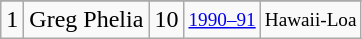<table class="wikitable">
<tr>
</tr>
<tr>
<td>1</td>
<td>Greg Phelia</td>
<td>10</td>
<td style="font-size:80%;"><a href='#'>1990–91</a></td>
<td style="font-size:80%;">Hawaii-Loa</td>
</tr>
</table>
